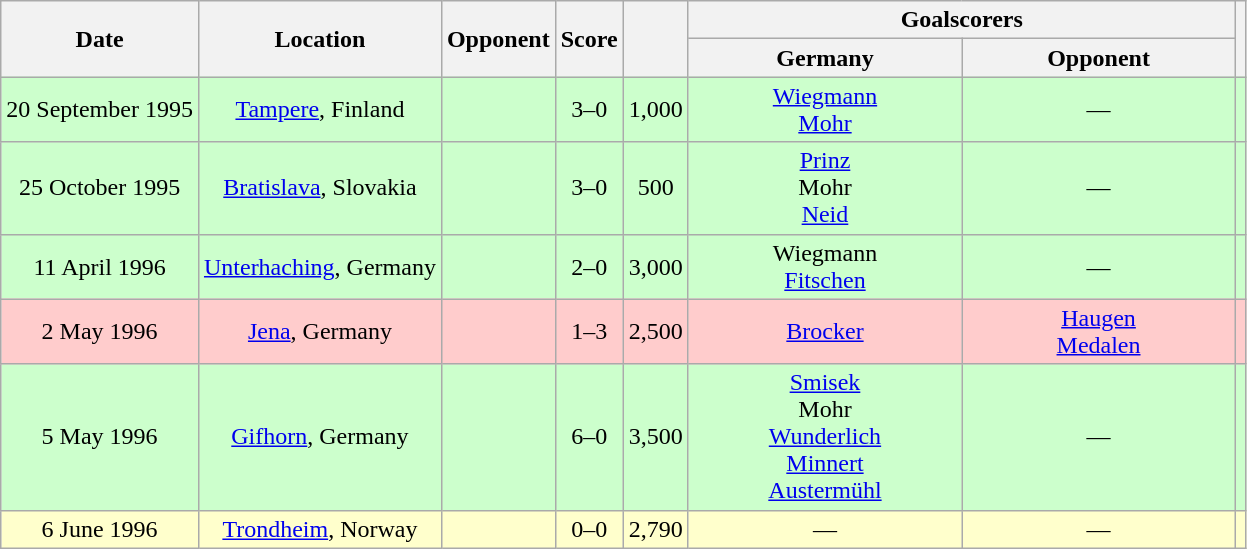<table class="wikitable" Style="text-align: center">
<tr>
<th rowspan="2">Date</th>
<th rowspan="2">Location</th>
<th rowspan="2">Opponent</th>
<th rowspan="2">Score<br></th>
<th rowspan="2"></th>
<th colspan="2">Goalscorers</th>
<th rowspan="2"></th>
</tr>
<tr>
<th style="width:175px">Germany</th>
<th style="width:175px">Opponent</th>
</tr>
<tr style="background:#cfc">
<td>20 September 1995</td>
<td><a href='#'>Tampere</a>, Finland</td>
<td></td>
<td>3–0</td>
<td>1,000</td>
<td><a href='#'>Wiegmann</a> <br><a href='#'>Mohr</a> </td>
<td>—</td>
<td></td>
</tr>
<tr style="background:#cfc">
<td>25 October 1995</td>
<td><a href='#'>Bratislava</a>, Slovakia</td>
<td></td>
<td>3–0</td>
<td>500</td>
<td><a href='#'>Prinz</a> <br>Mohr <br><a href='#'>Neid</a> </td>
<td>—</td>
<td></td>
</tr>
<tr style="background:#cfc">
<td>11 April 1996</td>
<td><a href='#'>Unterhaching</a>, Germany</td>
<td></td>
<td>2–0</td>
<td>3,000</td>
<td>Wiegmann <br><a href='#'>Fitschen</a> </td>
<td>—</td>
<td></td>
</tr>
<tr style="background:#fcc">
<td>2 May 1996</td>
<td><a href='#'>Jena</a>, Germany</td>
<td></td>
<td>1–3</td>
<td>2,500</td>
<td><a href='#'>Brocker</a> </td>
<td><a href='#'>Haugen</a> <br><a href='#'>Medalen</a> </td>
<td></td>
</tr>
<tr style="background:#cfc">
<td>5 May 1996</td>
<td><a href='#'>Gifhorn</a>, Germany</td>
<td></td>
<td>6–0</td>
<td>3,500</td>
<td><a href='#'>Smisek</a> <br>Mohr <br><a href='#'>Wunderlich</a> <br><a href='#'>Minnert</a> <br><a href='#'>Austermühl</a> </td>
<td>—</td>
<td></td>
</tr>
<tr style="background:#ffc">
<td>6 June 1996</td>
<td><a href='#'>Trondheim</a>, Norway</td>
<td></td>
<td>0–0</td>
<td>2,790</td>
<td>—</td>
<td>—</td>
<td></td>
</tr>
</table>
